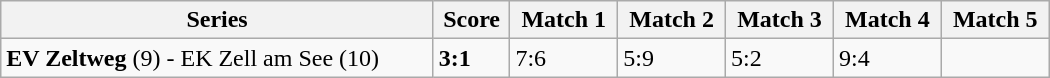<table class="wikitable" width="700px">
<tr>
<th>Series</th>
<th>Score</th>
<th>Match 1</th>
<th>Match 2</th>
<th>Match 3</th>
<th>Match 4</th>
<th>Match 5</th>
</tr>
<tr>
<td><strong>EV Zeltweg</strong> (9) - EK Zell am See (10)</td>
<td><strong>3:1</strong></td>
<td>7:6</td>
<td>5:9</td>
<td>5:2</td>
<td>9:4</td>
<td></td>
</tr>
</table>
